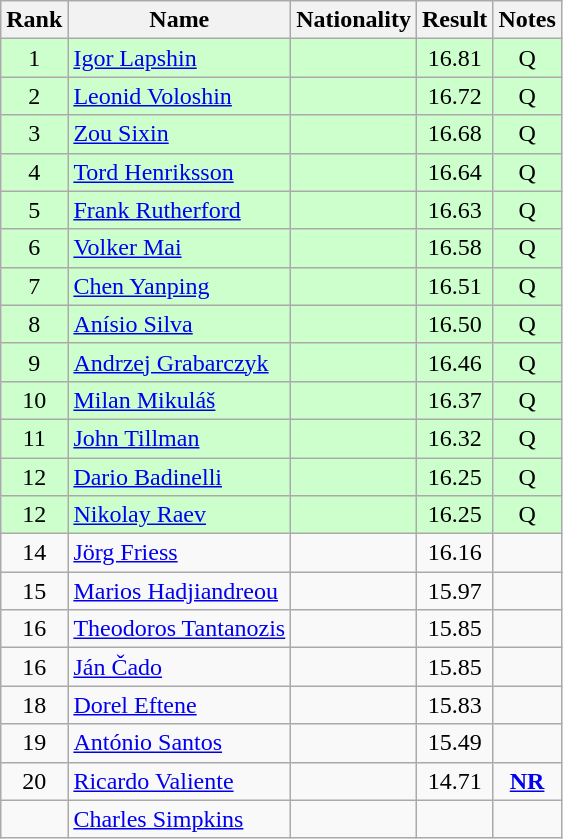<table class="wikitable sortable" style="text-align:center">
<tr>
<th>Rank</th>
<th>Name</th>
<th>Nationality</th>
<th>Result</th>
<th>Notes</th>
</tr>
<tr bgcolor=ccffcc>
<td>1</td>
<td align="left"><a href='#'>Igor Lapshin</a></td>
<td align=left></td>
<td>16.81</td>
<td>Q</td>
</tr>
<tr bgcolor=ccffcc>
<td>2</td>
<td align="left"><a href='#'>Leonid Voloshin</a></td>
<td align=left></td>
<td>16.72</td>
<td>Q</td>
</tr>
<tr bgcolor=ccffcc>
<td>3</td>
<td align="left"><a href='#'>Zou Sixin</a></td>
<td align=left></td>
<td>16.68</td>
<td>Q</td>
</tr>
<tr bgcolor=ccffcc>
<td>4</td>
<td align="left"><a href='#'>Tord Henriksson</a></td>
<td align=left></td>
<td>16.64</td>
<td>Q</td>
</tr>
<tr bgcolor=ccffcc>
<td>5</td>
<td align="left"><a href='#'>Frank Rutherford</a></td>
<td align=left></td>
<td>16.63</td>
<td>Q</td>
</tr>
<tr bgcolor=ccffcc>
<td>6</td>
<td align="left"><a href='#'>Volker Mai</a></td>
<td align=left></td>
<td>16.58</td>
<td>Q</td>
</tr>
<tr bgcolor=ccffcc>
<td>7</td>
<td align="left"><a href='#'>Chen Yanping</a></td>
<td align=left></td>
<td>16.51</td>
<td>Q</td>
</tr>
<tr bgcolor=ccffcc>
<td>8</td>
<td align="left"><a href='#'>Anísio Silva</a></td>
<td align=left></td>
<td>16.50</td>
<td>Q</td>
</tr>
<tr bgcolor=ccffcc>
<td>9</td>
<td align="left"><a href='#'>Andrzej Grabarczyk</a></td>
<td align=left></td>
<td>16.46</td>
<td>Q</td>
</tr>
<tr bgcolor=ccffcc>
<td>10</td>
<td align="left"><a href='#'>Milan Mikuláš</a></td>
<td align=left></td>
<td>16.37</td>
<td>Q</td>
</tr>
<tr bgcolor=ccffcc>
<td>11</td>
<td align="left"><a href='#'>John Tillman</a></td>
<td align=left></td>
<td>16.32</td>
<td>Q</td>
</tr>
<tr bgcolor=ccffcc>
<td>12</td>
<td align="left"><a href='#'>Dario Badinelli</a></td>
<td align=left></td>
<td>16.25</td>
<td>Q</td>
</tr>
<tr bgcolor=ccffcc>
<td>12</td>
<td align="left"><a href='#'>Nikolay Raev</a></td>
<td align=left></td>
<td>16.25</td>
<td>Q</td>
</tr>
<tr>
<td>14</td>
<td align="left"><a href='#'>Jörg Friess</a></td>
<td align=left></td>
<td>16.16</td>
<td></td>
</tr>
<tr>
<td>15</td>
<td align="left"><a href='#'>Marios Hadjiandreou</a></td>
<td align=left></td>
<td>15.97</td>
<td></td>
</tr>
<tr>
<td>16</td>
<td align="left"><a href='#'>Theodoros Tantanozis</a></td>
<td align=left></td>
<td>15.85</td>
<td></td>
</tr>
<tr>
<td>16</td>
<td align="left"><a href='#'>Ján Čado</a></td>
<td align=left></td>
<td>15.85</td>
<td></td>
</tr>
<tr>
<td>18</td>
<td align="left"><a href='#'>Dorel Eftene</a></td>
<td align=left></td>
<td>15.83</td>
<td></td>
</tr>
<tr>
<td>19</td>
<td align="left"><a href='#'>António Santos</a></td>
<td align=left></td>
<td>15.49</td>
<td></td>
</tr>
<tr>
<td>20</td>
<td align="left"><a href='#'>Ricardo Valiente</a></td>
<td align=left></td>
<td>14.71</td>
<td><strong><a href='#'>NR</a></strong></td>
</tr>
<tr>
<td></td>
<td align="left"><a href='#'>Charles Simpkins</a></td>
<td align=left></td>
<td></td>
<td></td>
</tr>
</table>
